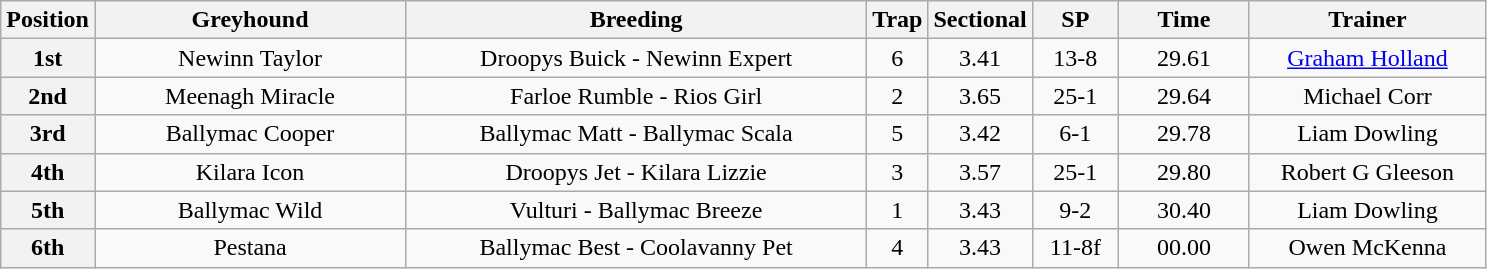<table class="wikitable" style="text-align: center">
<tr>
<th width=30>Position</th>
<th width=200>Greyhound</th>
<th width=300>Breeding</th>
<th width=20>Trap</th>
<th width=30>Sectional</th>
<th width=50>SP</th>
<th width=80>Time</th>
<th width=150>Trainer</th>
</tr>
<tr>
<th>1st</th>
<td>Newinn Taylor</td>
<td>Droopys Buick - Newinn Expert</td>
<td>6</td>
<td>3.41</td>
<td>13-8</td>
<td>29.61</td>
<td><a href='#'>Graham Holland</a></td>
</tr>
<tr>
<th>2nd</th>
<td>Meenagh Miracle</td>
<td>Farloe Rumble - Rios Girl</td>
<td>2</td>
<td>3.65</td>
<td>25-1</td>
<td>29.64</td>
<td>Michael Corr</td>
</tr>
<tr>
<th>3rd</th>
<td>Ballymac Cooper</td>
<td>Ballymac Matt - Ballymac Scala</td>
<td>5</td>
<td>3.42</td>
<td>6-1</td>
<td>29.78</td>
<td>Liam Dowling</td>
</tr>
<tr>
<th>4th</th>
<td>Kilara Icon</td>
<td>Droopys Jet - Kilara Lizzie</td>
<td>3</td>
<td>3.57</td>
<td>25-1</td>
<td>29.80</td>
<td>Robert G Gleeson</td>
</tr>
<tr>
<th>5th</th>
<td>Ballymac Wild</td>
<td>Vulturi - Ballymac Breeze</td>
<td>1</td>
<td>3.43</td>
<td>9-2</td>
<td>30.40</td>
<td>Liam Dowling</td>
</tr>
<tr>
<th>6th</th>
<td>Pestana</td>
<td>Ballymac Best - Coolavanny Pet</td>
<td>4</td>
<td>3.43</td>
<td>11-8f</td>
<td>00.00</td>
<td>Owen McKenna</td>
</tr>
</table>
